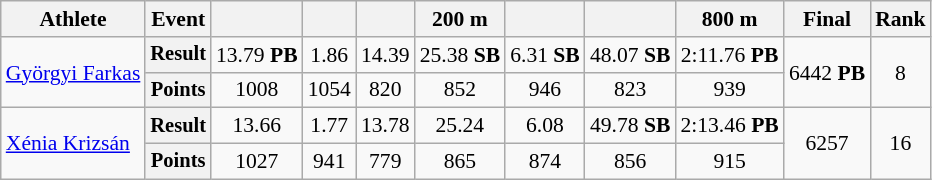<table class=wikitable style="font-size:90%;">
<tr>
<th>Athlete</th>
<th>Event</th>
<th></th>
<th></th>
<th></th>
<th>200 m</th>
<th></th>
<th></th>
<th>800 m</th>
<th>Final</th>
<th>Rank</th>
</tr>
<tr align=center>
<td rowspan=2 align=left><a href='#'>Györgyi Farkas</a></td>
<th style="font-size:95%">Result</th>
<td>13.79 <strong>PB</strong></td>
<td>1.86</td>
<td>14.39</td>
<td>25.38 <strong>SB</strong></td>
<td>6.31 <strong>SB</strong></td>
<td>48.07 <strong>SB</strong></td>
<td>2:11.76 <strong>PB</strong></td>
<td rowspan=2>6442 <strong>PB</strong></td>
<td rowspan=2>8</td>
</tr>
<tr align=center>
<th style="font-size:95%">Points</th>
<td>1008</td>
<td>1054</td>
<td>820</td>
<td>852</td>
<td>946</td>
<td>823</td>
<td>939</td>
</tr>
<tr align=center>
<td rowspan=2 align=left><a href='#'>Xénia Krizsán</a></td>
<th style="font-size:95%">Result</th>
<td>13.66</td>
<td>1.77</td>
<td>13.78</td>
<td>25.24</td>
<td>6.08</td>
<td>49.78 <strong>SB</strong></td>
<td>2:13.46 <strong>PB</strong></td>
<td rowspan=2>6257</td>
<td rowspan=2>16</td>
</tr>
<tr align=center>
<th style="font-size:95%">Points</th>
<td>1027</td>
<td>941</td>
<td>779</td>
<td>865</td>
<td>874</td>
<td>856</td>
<td>915</td>
</tr>
</table>
